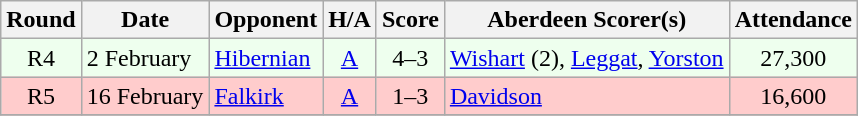<table class="wikitable" style="text-align:center">
<tr>
<th>Round</th>
<th>Date</th>
<th>Opponent</th>
<th>H/A</th>
<th>Score</th>
<th>Aberdeen Scorer(s)</th>
<th>Attendance</th>
</tr>
<tr bgcolor=#EEFFEE>
<td>R4</td>
<td align=left>2 February</td>
<td align=left><a href='#'>Hibernian</a></td>
<td><a href='#'>A</a></td>
<td>4–3</td>
<td align=left><a href='#'>Wishart</a> (2), <a href='#'>Leggat</a>, <a href='#'>Yorston</a></td>
<td>27,300</td>
</tr>
<tr bgcolor=#FFCCCC>
<td>R5</td>
<td align=left>16 February</td>
<td align=left><a href='#'>Falkirk</a></td>
<td><a href='#'>A</a></td>
<td>1–3</td>
<td align=left><a href='#'>Davidson</a></td>
<td>16,600</td>
</tr>
<tr>
</tr>
</table>
